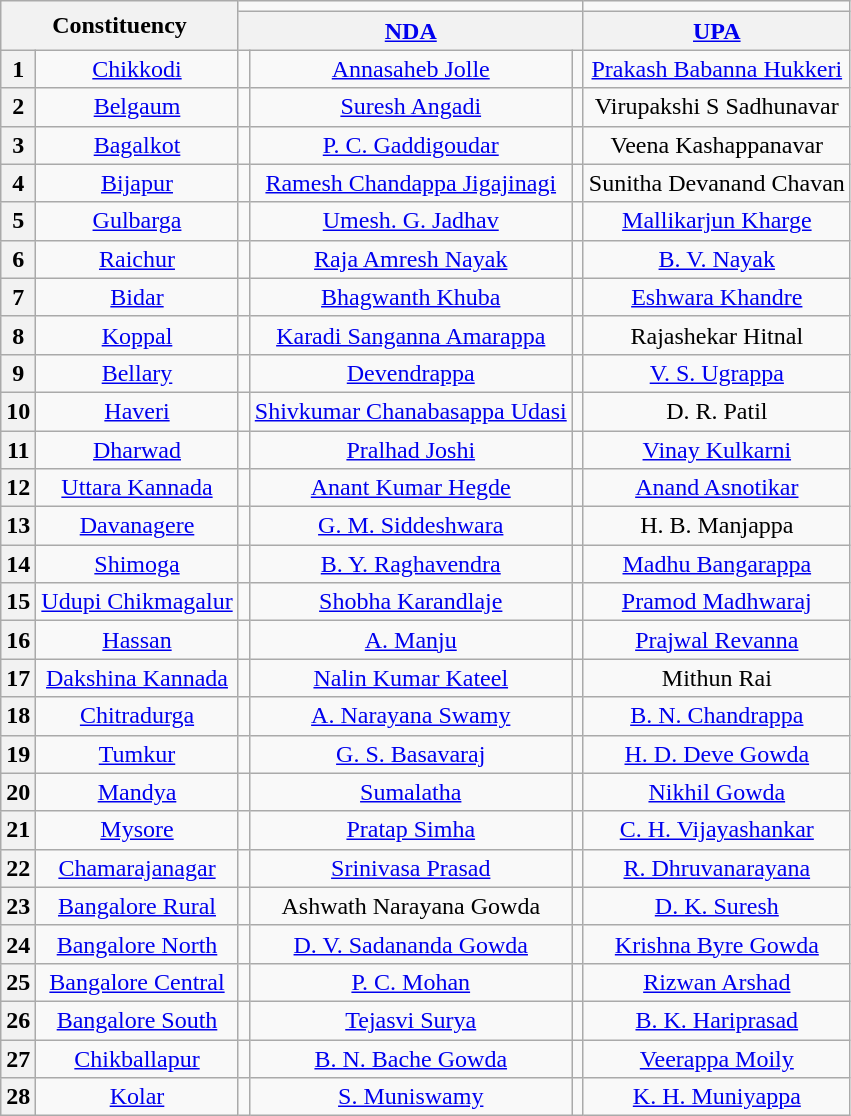<table class="wikitable sortable" style="text-align:center;">
<tr>
<th colspan="2" rowspan="2">Constituency</th>
<td colspan="3" bgcolor=></td>
<td colspan="3" bgcolor=></td>
</tr>
<tr>
<th colspan="3"><a href='#'>NDA</a></th>
<th colspan="3"><a href='#'>UPA</a></th>
</tr>
<tr>
<th>1</th>
<td><a href='#'>Chikkodi</a></td>
<td></td>
<td><a href='#'>Annasaheb Jolle</a></td>
<td></td>
<td><a href='#'>Prakash Babanna Hukkeri</a></td>
</tr>
<tr>
<th>2</th>
<td><a href='#'>Belgaum</a></td>
<td></td>
<td><a href='#'>Suresh Angadi</a></td>
<td></td>
<td>Virupakshi S Sadhunavar</td>
</tr>
<tr>
<th>3</th>
<td><a href='#'>Bagalkot</a></td>
<td></td>
<td><a href='#'>P. C. Gaddigoudar</a></td>
<td></td>
<td>Veena Kashappanavar</td>
</tr>
<tr>
<th>4</th>
<td><a href='#'>Bijapur</a></td>
<td></td>
<td><a href='#'>Ramesh Chandappa Jigajinagi</a></td>
<td></td>
<td>Sunitha Devanand Chavan</td>
</tr>
<tr>
<th>5</th>
<td><a href='#'>Gulbarga</a></td>
<td></td>
<td><a href='#'>Umesh. G. Jadhav</a></td>
<td></td>
<td><a href='#'>Mallikarjun Kharge</a></td>
</tr>
<tr>
<th>6</th>
<td><a href='#'>Raichur</a></td>
<td></td>
<td><a href='#'>Raja Amresh Nayak</a></td>
<td></td>
<td><a href='#'>B. V. Nayak</a></td>
</tr>
<tr>
<th>7</th>
<td><a href='#'>Bidar</a></td>
<td></td>
<td><a href='#'>Bhagwanth Khuba</a></td>
<td></td>
<td><a href='#'>Eshwara Khandre</a></td>
</tr>
<tr>
<th>8</th>
<td><a href='#'>Koppal</a></td>
<td></td>
<td><a href='#'>Karadi Sanganna Amarappa</a></td>
<td></td>
<td>Rajashekar Hitnal</td>
</tr>
<tr>
<th>9</th>
<td><a href='#'>Bellary</a></td>
<td></td>
<td><a href='#'>Devendrappa</a></td>
<td></td>
<td><a href='#'>V. S. Ugrappa</a></td>
</tr>
<tr>
<th>10</th>
<td><a href='#'>Haveri</a></td>
<td></td>
<td><a href='#'>Shivkumar Chanabasappa Udasi</a></td>
<td></td>
<td>D. R. Patil</td>
</tr>
<tr>
<th>11</th>
<td><a href='#'>Dharwad</a></td>
<td></td>
<td><a href='#'>Pralhad Joshi</a></td>
<td></td>
<td><a href='#'>Vinay Kulkarni</a></td>
</tr>
<tr>
<th>12</th>
<td><a href='#'>Uttara Kannada</a></td>
<td></td>
<td><a href='#'>Anant Kumar Hegde</a></td>
<td></td>
<td><a href='#'>Anand Asnotikar</a></td>
</tr>
<tr>
<th>13</th>
<td><a href='#'>Davanagere</a></td>
<td></td>
<td><a href='#'>G. M. Siddeshwara</a></td>
<td></td>
<td>H. B. Manjappa</td>
</tr>
<tr>
<th>14</th>
<td><a href='#'>Shimoga</a></td>
<td></td>
<td><a href='#'>B. Y. Raghavendra</a></td>
<td></td>
<td><a href='#'>Madhu Bangarappa</a></td>
</tr>
<tr>
<th>15</th>
<td><a href='#'>Udupi Chikmagalur</a></td>
<td></td>
<td><a href='#'>Shobha Karandlaje</a></td>
<td></td>
<td><a href='#'>Pramod Madhwaraj</a></td>
</tr>
<tr>
<th>16</th>
<td><a href='#'>Hassan</a></td>
<td></td>
<td><a href='#'>A. Manju</a></td>
<td></td>
<td><a href='#'>Prajwal Revanna</a></td>
</tr>
<tr>
<th>17</th>
<td><a href='#'>Dakshina Kannada</a></td>
<td></td>
<td><a href='#'>Nalin Kumar Kateel</a></td>
<td></td>
<td>Mithun Rai</td>
</tr>
<tr>
<th>18</th>
<td><a href='#'>Chitradurga</a></td>
<td></td>
<td><a href='#'>A. Narayana Swamy</a></td>
<td></td>
<td><a href='#'>B. N. Chandrappa</a></td>
</tr>
<tr>
<th>19</th>
<td><a href='#'>Tumkur</a></td>
<td></td>
<td><a href='#'>G. S. Basavaraj</a></td>
<td></td>
<td><a href='#'>H. D. Deve Gowda</a></td>
</tr>
<tr>
<th>20</th>
<td><a href='#'>Mandya</a></td>
<td></td>
<td><a href='#'>Sumalatha</a></td>
<td></td>
<td><a href='#'>Nikhil Gowda</a></td>
</tr>
<tr>
<th>21</th>
<td><a href='#'>Mysore</a></td>
<td></td>
<td><a href='#'>Pratap Simha</a></td>
<td></td>
<td><a href='#'>C. H. Vijayashankar</a></td>
</tr>
<tr>
<th>22</th>
<td><a href='#'>Chamarajanagar</a></td>
<td></td>
<td><a href='#'>Srinivasa Prasad</a></td>
<td></td>
<td><a href='#'>R. Dhruvanarayana</a></td>
</tr>
<tr>
<th>23</th>
<td><a href='#'>Bangalore Rural</a></td>
<td></td>
<td>Ashwath Narayana Gowda</td>
<td></td>
<td><a href='#'>D. K. Suresh</a></td>
</tr>
<tr>
<th>24</th>
<td><a href='#'>Bangalore North</a></td>
<td></td>
<td><a href='#'>D. V. Sadananda Gowda</a></td>
<td></td>
<td><a href='#'>Krishna Byre Gowda</a></td>
</tr>
<tr>
<th>25</th>
<td><a href='#'>Bangalore Central</a></td>
<td></td>
<td><a href='#'>P. C. Mohan</a></td>
<td></td>
<td><a href='#'>Rizwan Arshad</a></td>
</tr>
<tr>
<th>26</th>
<td><a href='#'>Bangalore South</a></td>
<td></td>
<td><a href='#'>Tejasvi Surya</a></td>
<td></td>
<td><a href='#'>B. K. Hariprasad</a></td>
</tr>
<tr>
<th>27</th>
<td><a href='#'>Chikballapur</a></td>
<td></td>
<td><a href='#'>B. N. Bache Gowda</a></td>
<td></td>
<td><a href='#'>Veerappa Moily</a></td>
</tr>
<tr>
<th>28</th>
<td><a href='#'>Kolar</a></td>
<td></td>
<td><a href='#'>S. Muniswamy</a></td>
<td></td>
<td><a href='#'>K. H. Muniyappa</a></td>
</tr>
</table>
